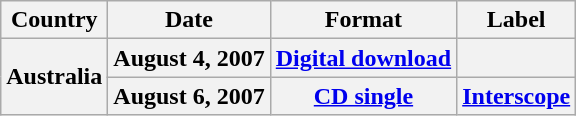<table class="wikitable plainrowheaders" border="1">
<tr>
<th scope="col">Country</th>
<th scope="col">Date</th>
<th scope="col">Format</th>
<th scope="col">Label</th>
</tr>
<tr>
<th rowspan="2">Australia</th>
<th scope="row">August 4, 2007</th>
<th scope="row"><a href='#'>Digital download</a></th>
<th scope="row"></th>
</tr>
<tr>
<th scope="row">August 6, 2007</th>
<th scope="row"><a href='#'>CD single</a></th>
<th scope="row"><a href='#'>Interscope</a></th>
</tr>
</table>
